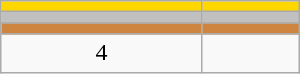<table class="wikitable" style="width:200px;">
<tr style="background:gold;">
<td align=center></td>
<td></td>
</tr>
<tr style="background:silver;">
<td align=center></td>
<td></td>
</tr>
<tr style="background:peru;">
<td align=center></td>
<td></td>
</tr>
<tr>
<td align=center>4</td>
<td></td>
</tr>
</table>
